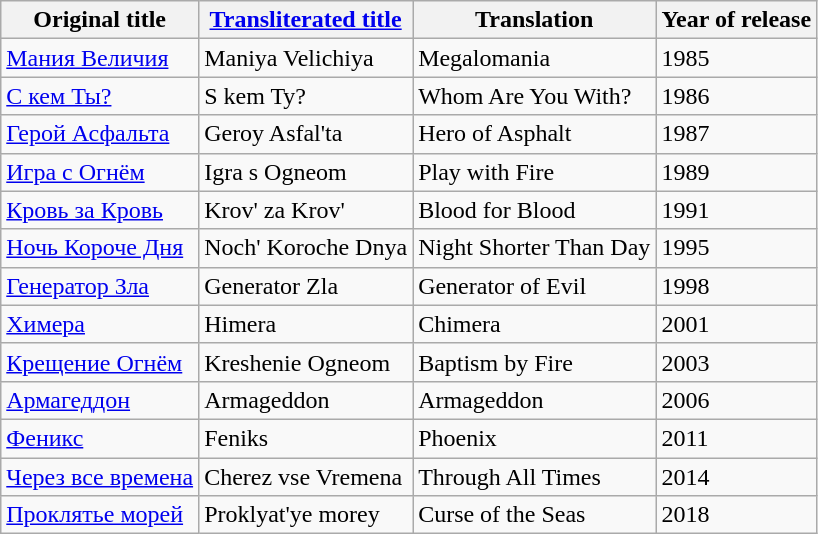<table class="wikitable">
<tr>
<th>Original title</th>
<th><a href='#'>Transliterated title</a></th>
<th>Translation</th>
<th>Year of release</th>
</tr>
<tr>
<td><a href='#'>Мания Величия</a></td>
<td>Maniya Velichiya</td>
<td>Megalomania</td>
<td>1985</td>
</tr>
<tr>
<td><a href='#'>С кем Ты?</a></td>
<td>S kem Ty?</td>
<td>Whom Are You With?</td>
<td>1986</td>
</tr>
<tr>
<td><a href='#'>Герой Асфальта</a></td>
<td>Geroy Asfal'ta</td>
<td>Hero of Asphalt</td>
<td>1987</td>
</tr>
<tr>
<td><a href='#'>Игра с Огнём</a></td>
<td>Igra s Ogneom</td>
<td>Play with Fire</td>
<td>1989</td>
</tr>
<tr>
<td><a href='#'>Кровь за Кровь</a></td>
<td>Krov' za Krov'</td>
<td>Blood for Blood</td>
<td>1991</td>
</tr>
<tr>
<td><a href='#'>Ночь Короче Дня</a></td>
<td>Noch' Koroche Dnya</td>
<td>Night Shorter Than Day</td>
<td>1995</td>
</tr>
<tr>
<td><a href='#'>Генератор Зла</a></td>
<td>Generator Zla</td>
<td>Generator of Evil</td>
<td>1998</td>
</tr>
<tr>
<td><a href='#'>Химера</a></td>
<td>Himera</td>
<td>Chimera</td>
<td>2001</td>
</tr>
<tr>
<td><a href='#'>Крещение Огнём</a></td>
<td>Kreshenie Ogneom</td>
<td>Baptism by Fire</td>
<td>2003</td>
</tr>
<tr>
<td><a href='#'>Армагеддон</a></td>
<td>Armageddon</td>
<td>Armageddon</td>
<td>2006</td>
</tr>
<tr>
<td><a href='#'>Феникс</a></td>
<td>Feniks</td>
<td>Phoenix</td>
<td>2011</td>
</tr>
<tr>
<td><a href='#'>Через все времена</a></td>
<td>Cherez vse Vremena</td>
<td>Through All Times</td>
<td>2014</td>
</tr>
<tr>
<td><a href='#'>Проклятье морей</a></td>
<td>Proklyat'ye morey</td>
<td>Curse of the Seas</td>
<td>2018</td>
</tr>
</table>
